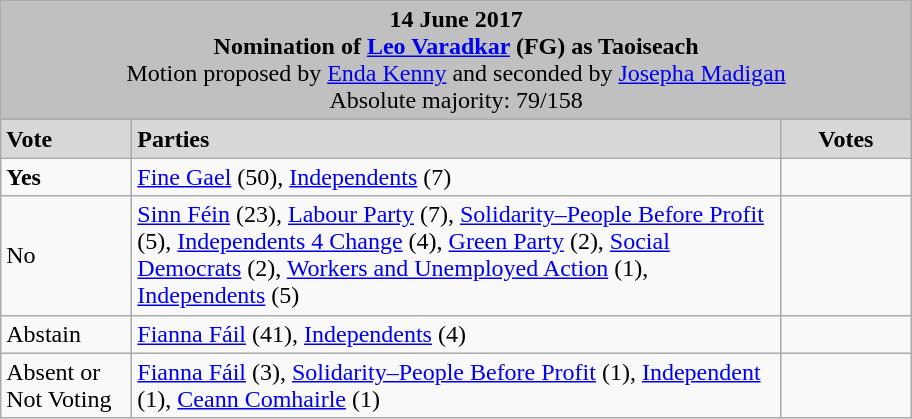<table class="wikitable">
<tr>
<td bgcolor="#c0c0c0" colspan="3" align=center><strong>14 June 2017<br>Nomination of <a href='#'>Leo Varadkar</a> (FG) as Taoiseach</strong><br>Motion proposed by <a href='#'>Enda Kenny</a> and seconded by <a href='#'>Josepha Madigan</a><br>Absolute majority: 79/158</td>
</tr>
<tr bgcolor="#d8d8d8">
<td width="80"><strong>Vote</strong></td>
<td width="425"><strong>Parties</strong></td>
<td width="80" align="center"><strong>Votes</strong></td>
</tr>
<tr>
<td> <strong>Yes</strong></td>
<td><a href='#'>Fine Gael</a> (50), <a href='#'>Independents</a> (7)</td>
<td></td>
</tr>
<tr>
<td>No</td>
<td><a href='#'>Sinn Féin</a> (23), <a href='#'>Labour Party</a> (7), <a href='#'>Solidarity–People Before Profit</a> (5), <a href='#'>Independents 4 Change</a> (4), <a href='#'>Green Party</a> (2), <a href='#'>Social Democrats</a> (2), <a href='#'>Workers and Unemployed Action</a> (1), <a href='#'>Independents</a> (5)</td>
<td></td>
</tr>
<tr>
<td>Abstain</td>
<td><a href='#'>Fianna Fáil</a> (41), <a href='#'>Independents</a> (4)</td>
<td></td>
</tr>
<tr>
<td>Absent or<br>Not Voting</td>
<td><a href='#'>Fianna Fáil</a> (3), <a href='#'>Solidarity–People Before Profit</a> (1), <a href='#'>Independent</a> (1), <a href='#'>Ceann Comhairle</a> (1)</td>
<td></td>
</tr>
</table>
